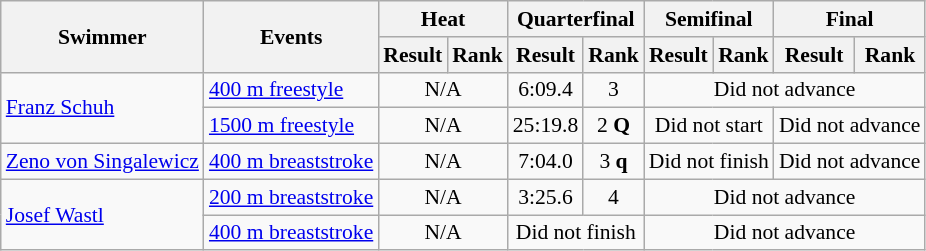<table class=wikitable style="font-size:90%">
<tr>
<th rowspan="2">Swimmer</th>
<th rowspan="2">Events</th>
<th colspan="2">Heat</th>
<th colspan=2>Quarterfinal</th>
<th colspan=2>Semifinal</th>
<th colspan="2">Final</th>
</tr>
<tr>
<th>Result</th>
<th>Rank</th>
<th>Result</th>
<th>Rank</th>
<th>Result</th>
<th>Rank</th>
<th>Result</th>
<th>Rank</th>
</tr>
<tr>
<td rowspan=2><a href='#'>Franz Schuh</a></td>
<td><a href='#'>400 m freestyle</a></td>
<td align=center colspan=2>N/A</td>
<td align=center>6:09.4</td>
<td align=center>3</td>
<td align=center colspan=4>Did not advance</td>
</tr>
<tr>
<td><a href='#'>1500 m freestyle</a></td>
<td align=center colspan=2>N/A</td>
<td align=center>25:19.8</td>
<td align=center>2 <strong>Q</strong></td>
<td align=center colspan=2>Did not start</td>
<td align=center colspan=2>Did not advance</td>
</tr>
<tr>
<td><a href='#'>Zeno von Singalewicz</a></td>
<td><a href='#'>400 m breaststroke</a></td>
<td align=center colspan=2>N/A</td>
<td align=center>7:04.0</td>
<td align=center>3 <strong>q</strong></td>
<td align=center colspan=2>Did not finish</td>
<td align=center colspan=2>Did not advance</td>
</tr>
<tr>
<td rowspan=2><a href='#'>Josef Wastl</a></td>
<td><a href='#'>200 m breaststroke</a></td>
<td align=center colspan=2>N/A</td>
<td align=center>3:25.6</td>
<td align=center>4</td>
<td align=center colspan=4>Did not advance</td>
</tr>
<tr>
<td><a href='#'>400 m breaststroke</a></td>
<td align=center colspan=2>N/A</td>
<td align=center colspan=2>Did not finish</td>
<td align=center colspan=4>Did not advance</td>
</tr>
</table>
